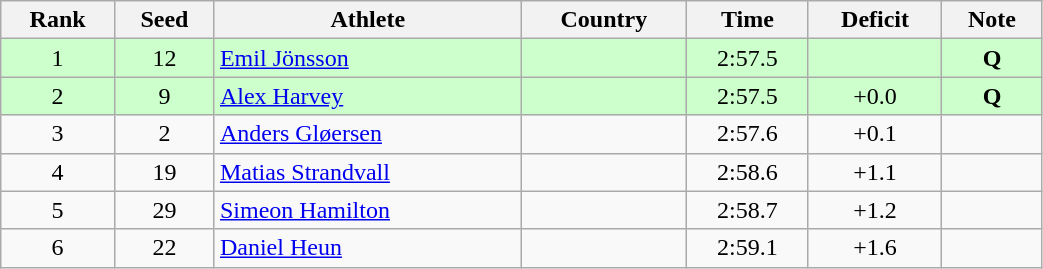<table class="wikitable sortable" style="text-align:center" width=55%>
<tr>
<th>Rank</th>
<th>Seed</th>
<th>Athlete</th>
<th>Country</th>
<th>Time</th>
<th>Deficit</th>
<th>Note</th>
</tr>
<tr bgcolor=ccffcc>
<td>1</td>
<td>12</td>
<td align=left><a href='#'>Emil Jönsson</a></td>
<td align=left></td>
<td>2:57.5</td>
<td></td>
<td><strong>Q</strong></td>
</tr>
<tr bgcolor=ccffcc>
<td>2</td>
<td>9</td>
<td align=left><a href='#'>Alex Harvey</a></td>
<td align=left></td>
<td>2:57.5</td>
<td>+0.0</td>
<td><strong>Q</strong></td>
</tr>
<tr>
<td>3</td>
<td>2</td>
<td align=left><a href='#'>Anders Gløersen</a></td>
<td align=left></td>
<td>2:57.6</td>
<td>+0.1</td>
<td></td>
</tr>
<tr>
<td>4</td>
<td>19</td>
<td align=left><a href='#'>Matias Strandvall</a></td>
<td align=left></td>
<td>2:58.6</td>
<td>+1.1</td>
<td></td>
</tr>
<tr>
<td>5</td>
<td>29</td>
<td align=left><a href='#'>Simeon Hamilton</a></td>
<td align=left></td>
<td>2:58.7</td>
<td>+1.2</td>
<td></td>
</tr>
<tr>
<td>6</td>
<td>22</td>
<td align=left><a href='#'>Daniel Heun</a></td>
<td align=left></td>
<td>2:59.1</td>
<td>+1.6</td>
<td></td>
</tr>
</table>
